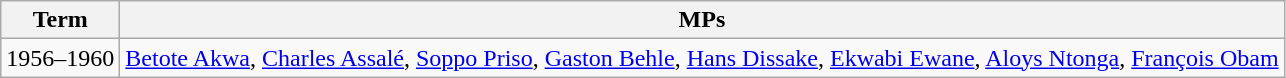<table class=wikitable>
<tr>
<th>Term</th>
<th>MPs</th>
</tr>
<tr>
<td>1956–1960</td>
<td><a href='#'>Betote Akwa</a>, <a href='#'>Charles Assalé</a>, <a href='#'>Soppo Priso</a>, <a href='#'>Gaston Behle</a>, <a href='#'>Hans Dissake</a>, <a href='#'>Ekwabi Ewane</a>, <a href='#'>Aloys Ntonga</a>, <a href='#'>François Obam</a></td>
</tr>
</table>
